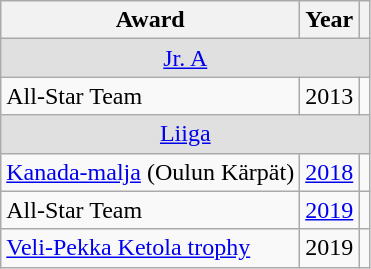<table class="wikitable">
<tr>
<th>Award</th>
<th>Year</th>
<th></th>
</tr>
<tr ALIGN="center" bgcolor="#e0e0e0">
<td colspan="3"><a href='#'>Jr. A</a></td>
</tr>
<tr>
<td>All-Star Team</td>
<td>2013</td>
<td></td>
</tr>
<tr ALIGN="center" bgcolor="#e0e0e0">
<td colspan="3"><a href='#'>Liiga</a></td>
</tr>
<tr>
<td><a href='#'>Kanada-malja</a> (Oulun Kärpät)</td>
<td><a href='#'>2018</a></td>
<td></td>
</tr>
<tr>
<td>All-Star Team</td>
<td><a href='#'>2019</a></td>
<td></td>
</tr>
<tr>
<td><a href='#'>Veli-Pekka Ketola trophy</a></td>
<td>2019</td>
<td></td>
</tr>
</table>
